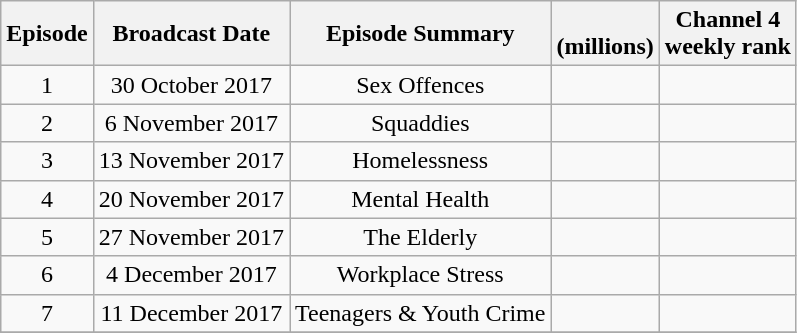<table class=wikitable style="text-align:center">
<tr>
<th scope="col">Episode</th>
<th scope="col">Broadcast Date</th>
<th scope="col">Episode Summary</th>
<th scope="col"><br>(millions)</th>
<th scope="col">Channel 4<br>weekly rank</th>
</tr>
<tr>
<td>1</td>
<td>30 October 2017</td>
<td>Sex Offences</td>
<td></td>
<td></td>
</tr>
<tr>
<td>2</td>
<td>6 November 2017</td>
<td>Squaddies</td>
<td></td>
<td></td>
</tr>
<tr>
<td>3</td>
<td>13 November 2017</td>
<td>Homelessness</td>
<td></td>
<td></td>
</tr>
<tr>
<td>4</td>
<td>20 November 2017</td>
<td>Mental Health</td>
<td></td>
<td></td>
</tr>
<tr>
<td>5</td>
<td>27 November 2017</td>
<td>The Elderly</td>
<td></td>
<td></td>
</tr>
<tr>
<td>6</td>
<td>4 December 2017</td>
<td>Workplace Stress</td>
<td></td>
<td></td>
</tr>
<tr>
<td>7</td>
<td>11 December 2017</td>
<td>Teenagers & Youth Crime</td>
<td></td>
<td></td>
</tr>
<tr>
</tr>
</table>
